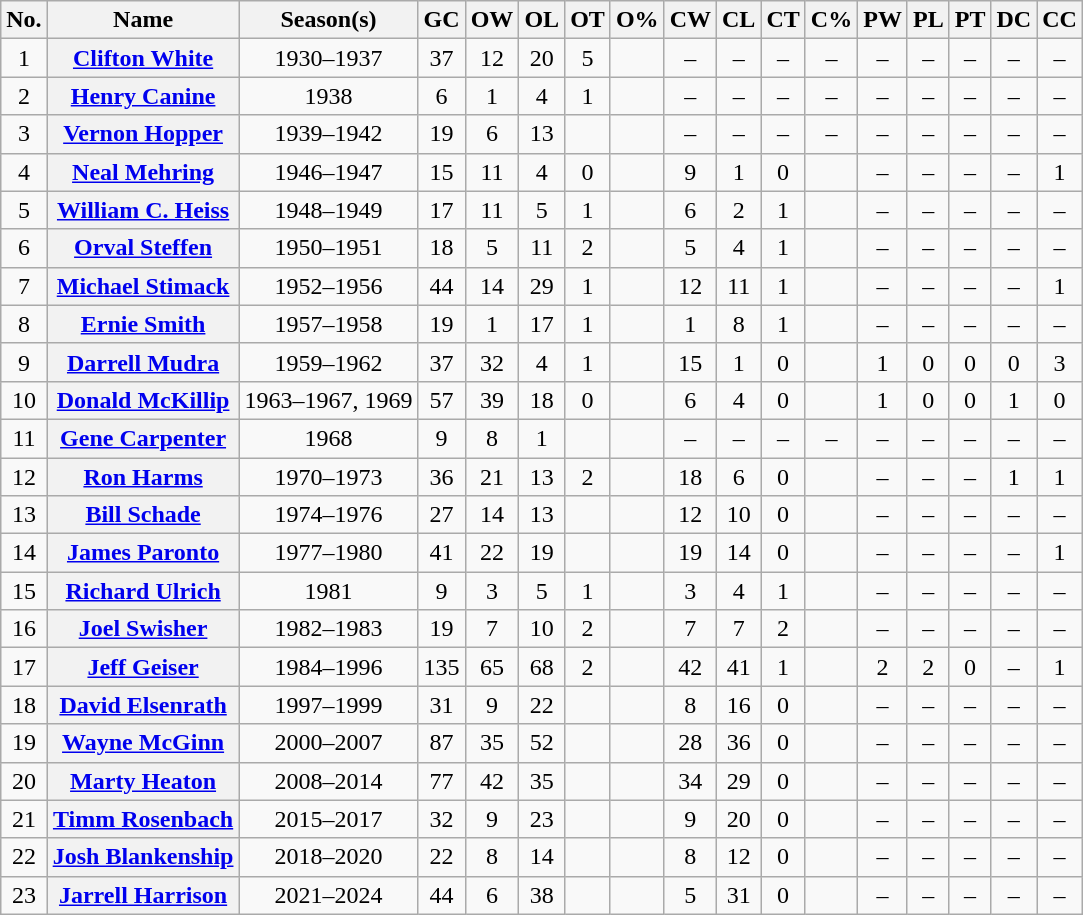<table class="wikitable sortable plainrowheaders" style="text-align:center">
<tr>
<th scope="col" class="unsortable">No.</th>
<th scope="col">Name</th>
<th scope="col">Season(s)</th>
<th scope="col">GC</th>
<th scope="col">OW</th>
<th scope="col">OL</th>
<th scope="col">OT</th>
<th scope="col">O%</th>
<th scope="col">CW</th>
<th scope="col">CL</th>
<th scope="col">CT</th>
<th scope="col">C%</th>
<th scope="col">PW</th>
<th scope="col">PL</th>
<th scope="col">PT</th>
<th scope="col">DC</th>
<th scope="col">CC</th>
</tr>
<tr>
<td>1</td>
<th scope="row"><a href='#'>Clifton White</a></th>
<td>1930–1937</td>
<td>37</td>
<td>12</td>
<td>20</td>
<td>5</td>
<td></td>
<td>–</td>
<td>–</td>
<td>–</td>
<td>–</td>
<td>–</td>
<td>–</td>
<td>–</td>
<td>–</td>
<td>–</td>
</tr>
<tr>
<td>2</td>
<th scope="row"><a href='#'>Henry Canine</a></th>
<td>1938</td>
<td>6</td>
<td>1</td>
<td>4</td>
<td>1</td>
<td></td>
<td>–</td>
<td>–</td>
<td>–</td>
<td>–</td>
<td>–</td>
<td>–</td>
<td>–</td>
<td>–</td>
<td>–</td>
</tr>
<tr>
<td>3</td>
<th scope="row"><a href='#'>Vernon Hopper</a></th>
<td>1939–1942</td>
<td>19</td>
<td>6</td>
<td>13</td>
<td></td>
<td></td>
<td>–</td>
<td>–</td>
<td>–</td>
<td>–</td>
<td>–</td>
<td>–</td>
<td>–</td>
<td>–</td>
<td>–</td>
</tr>
<tr>
<td>4</td>
<th scope="row"><a href='#'>Neal Mehring</a></th>
<td>1946–1947</td>
<td>15</td>
<td>11</td>
<td>4</td>
<td>0</td>
<td></td>
<td>9</td>
<td>1</td>
<td>0</td>
<td></td>
<td>–</td>
<td>–</td>
<td>–</td>
<td>–</td>
<td>1</td>
</tr>
<tr>
<td>5</td>
<th scope="row"><a href='#'>William C. Heiss</a></th>
<td>1948–1949</td>
<td>17</td>
<td>11</td>
<td>5</td>
<td>1</td>
<td></td>
<td>6</td>
<td>2</td>
<td>1</td>
<td></td>
<td>–</td>
<td>–</td>
<td>–</td>
<td>–</td>
<td>–</td>
</tr>
<tr>
<td>6</td>
<th scope="row"><a href='#'>Orval Steffen</a></th>
<td>1950–1951</td>
<td>18</td>
<td>5</td>
<td>11</td>
<td>2</td>
<td></td>
<td>5</td>
<td>4</td>
<td>1</td>
<td></td>
<td>–</td>
<td>–</td>
<td>–</td>
<td>–</td>
<td>–</td>
</tr>
<tr>
<td>7</td>
<th scope="row"><a href='#'>Michael Stimack</a></th>
<td>1952–1956</td>
<td>44</td>
<td>14</td>
<td>29</td>
<td>1</td>
<td></td>
<td>12</td>
<td>11</td>
<td>1</td>
<td></td>
<td>–</td>
<td>–</td>
<td>–</td>
<td>–</td>
<td>1</td>
</tr>
<tr>
<td>8</td>
<th scope="row"><a href='#'>Ernie Smith</a></th>
<td>1957–1958</td>
<td>19</td>
<td>1</td>
<td>17</td>
<td>1</td>
<td></td>
<td>1</td>
<td>8</td>
<td>1</td>
<td></td>
<td>–</td>
<td>–</td>
<td>–</td>
<td>–</td>
<td>–</td>
</tr>
<tr>
<td>9</td>
<th scope="row"><a href='#'>Darrell Mudra</a></th>
<td>1959–1962</td>
<td>37</td>
<td>32</td>
<td>4</td>
<td>1</td>
<td></td>
<td>15</td>
<td>1</td>
<td>0</td>
<td></td>
<td>1</td>
<td>0</td>
<td>0</td>
<td>0</td>
<td>3</td>
</tr>
<tr>
<td>10</td>
<th scope="row"><a href='#'>Donald McKillip</a></th>
<td>1963–1967, 1969</td>
<td>57</td>
<td>39</td>
<td>18</td>
<td>0</td>
<td></td>
<td>6</td>
<td>4</td>
<td>0</td>
<td></td>
<td>1</td>
<td>0</td>
<td>0</td>
<td>1</td>
<td>0</td>
</tr>
<tr>
<td>11</td>
<th scope="row"><a href='#'>Gene Carpenter</a></th>
<td>1968</td>
<td>9</td>
<td>8</td>
<td>1</td>
<td></td>
<td></td>
<td>–</td>
<td>–</td>
<td>–</td>
<td>–</td>
<td>–</td>
<td>–</td>
<td>–</td>
<td>–</td>
<td>–</td>
</tr>
<tr>
<td>12</td>
<th scope="row"><a href='#'>Ron Harms</a></th>
<td>1970–1973</td>
<td>36</td>
<td>21</td>
<td>13</td>
<td>2</td>
<td></td>
<td>18</td>
<td>6</td>
<td>0</td>
<td></td>
<td>–</td>
<td>–</td>
<td>–</td>
<td>1</td>
<td>1</td>
</tr>
<tr>
<td>13</td>
<th scope="row"><a href='#'>Bill Schade</a></th>
<td>1974–1976</td>
<td>27</td>
<td>14</td>
<td>13</td>
<td></td>
<td></td>
<td>12</td>
<td>10</td>
<td>0</td>
<td></td>
<td>–</td>
<td>–</td>
<td>–</td>
<td>–</td>
<td>–</td>
</tr>
<tr>
<td>14</td>
<th scope="row"><a href='#'>James Paronto</a></th>
<td>1977–1980</td>
<td>41</td>
<td>22</td>
<td>19</td>
<td></td>
<td></td>
<td>19</td>
<td>14</td>
<td>0</td>
<td></td>
<td>–</td>
<td>–</td>
<td>–</td>
<td>–</td>
<td>1</td>
</tr>
<tr>
<td>15</td>
<th scope="row"><a href='#'>Richard Ulrich</a></th>
<td>1981</td>
<td>9</td>
<td>3</td>
<td>5</td>
<td>1</td>
<td></td>
<td>3</td>
<td>4</td>
<td>1</td>
<td></td>
<td>–</td>
<td>–</td>
<td>–</td>
<td>–</td>
<td>–</td>
</tr>
<tr>
<td>16</td>
<th scope="row"><a href='#'>Joel Swisher</a></th>
<td>1982–1983</td>
<td>19</td>
<td>7</td>
<td>10</td>
<td>2</td>
<td></td>
<td>7</td>
<td>7</td>
<td>2</td>
<td></td>
<td>–</td>
<td>–</td>
<td>–</td>
<td>–</td>
<td>–</td>
</tr>
<tr>
<td>17</td>
<th scope="row"><a href='#'>Jeff Geiser</a></th>
<td>1984–1996</td>
<td>135</td>
<td>65</td>
<td>68</td>
<td>2</td>
<td></td>
<td>42</td>
<td>41</td>
<td>1</td>
<td></td>
<td>2</td>
<td>2</td>
<td>0</td>
<td>–</td>
<td>1</td>
</tr>
<tr>
<td>18</td>
<th scope="row"><a href='#'>David Elsenrath</a></th>
<td>1997–1999</td>
<td>31</td>
<td>9</td>
<td>22</td>
<td></td>
<td></td>
<td>8</td>
<td>16</td>
<td>0</td>
<td></td>
<td>–</td>
<td>–</td>
<td>–</td>
<td>–</td>
<td>–</td>
</tr>
<tr>
<td>19</td>
<th scope="row"><a href='#'>Wayne McGinn</a></th>
<td>2000–2007</td>
<td>87</td>
<td>35</td>
<td>52</td>
<td></td>
<td></td>
<td>28</td>
<td>36</td>
<td>0</td>
<td></td>
<td>–</td>
<td>–</td>
<td>–</td>
<td>–</td>
<td>–</td>
</tr>
<tr>
<td>20</td>
<th scope="row"><a href='#'>Marty Heaton</a></th>
<td>2008–2014</td>
<td>77</td>
<td>42</td>
<td>35</td>
<td></td>
<td></td>
<td>34</td>
<td>29</td>
<td>0</td>
<td></td>
<td>–</td>
<td>–</td>
<td>–</td>
<td>–</td>
<td>–</td>
</tr>
<tr>
<td>21</td>
<th scope="row"><a href='#'>Timm Rosenbach</a></th>
<td>2015–2017</td>
<td>32</td>
<td>9</td>
<td>23</td>
<td></td>
<td></td>
<td>9</td>
<td>20</td>
<td>0</td>
<td></td>
<td>–</td>
<td>–</td>
<td>–</td>
<td>–</td>
<td>–</td>
</tr>
<tr>
<td>22</td>
<th scope="row"><a href='#'>Josh Blankenship</a></th>
<td>2018–2020</td>
<td>22</td>
<td>8</td>
<td>14</td>
<td></td>
<td></td>
<td>8</td>
<td>12</td>
<td>0</td>
<td></td>
<td>–</td>
<td>–</td>
<td>–</td>
<td>–</td>
<td>–</td>
</tr>
<tr>
<td>23</td>
<th scope="row"><a href='#'>Jarrell Harrison</a></th>
<td>2021–2024</td>
<td>44</td>
<td>6</td>
<td>38</td>
<td></td>
<td></td>
<td>5</td>
<td>31</td>
<td>0</td>
<td></td>
<td>–</td>
<td>–</td>
<td>–</td>
<td>–</td>
<td>–</td>
</tr>
</table>
